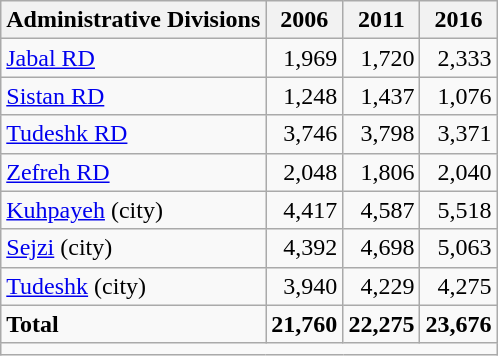<table class="wikitable">
<tr>
<th>Administrative Divisions</th>
<th>2006</th>
<th>2011</th>
<th>2016</th>
</tr>
<tr>
<td><a href='#'>Jabal RD</a></td>
<td style="text-align: right;">1,969</td>
<td style="text-align: right;">1,720</td>
<td style="text-align: right;">2,333</td>
</tr>
<tr>
<td><a href='#'>Sistan RD</a></td>
<td style="text-align: right;">1,248</td>
<td style="text-align: right;">1,437</td>
<td style="text-align: right;">1,076</td>
</tr>
<tr>
<td><a href='#'>Tudeshk RD</a></td>
<td style="text-align: right;">3,746</td>
<td style="text-align: right;">3,798</td>
<td style="text-align: right;">3,371</td>
</tr>
<tr>
<td><a href='#'>Zefreh RD</a></td>
<td style="text-align: right;">2,048</td>
<td style="text-align: right;">1,806</td>
<td style="text-align: right;">2,040</td>
</tr>
<tr>
<td><a href='#'>Kuhpayeh</a> (city)</td>
<td style="text-align: right;">4,417</td>
<td style="text-align: right;">4,587</td>
<td style="text-align: right;">5,518</td>
</tr>
<tr>
<td><a href='#'>Sejzi</a> (city)</td>
<td style="text-align: right;">4,392</td>
<td style="text-align: right;">4,698</td>
<td style="text-align: right;">5,063</td>
</tr>
<tr>
<td><a href='#'>Tudeshk</a> (city)</td>
<td style="text-align: right;">3,940</td>
<td style="text-align: right;">4,229</td>
<td style="text-align: right;">4,275</td>
</tr>
<tr>
<td><strong>Total</strong></td>
<td style="text-align: right;"><strong>21,760</strong></td>
<td style="text-align: right;"><strong>22,275</strong></td>
<td style="text-align: right;"><strong>23,676</strong></td>
</tr>
<tr>
<td colspan=4></td>
</tr>
</table>
